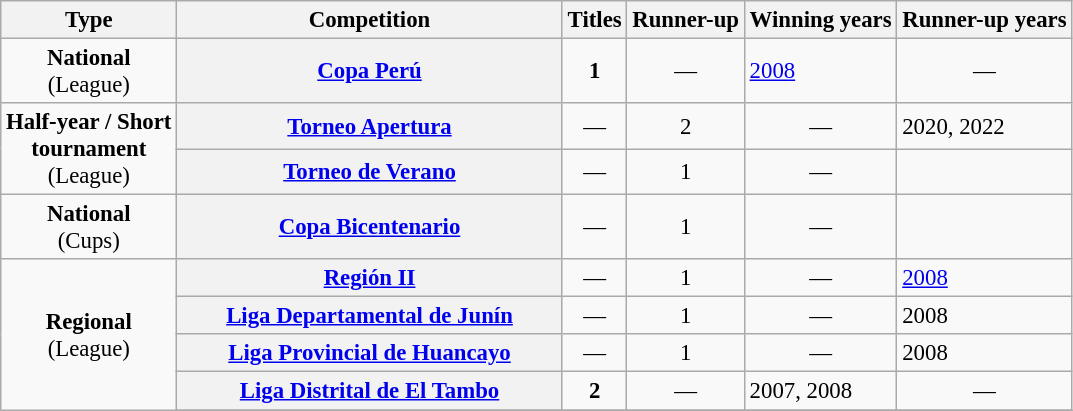<table class="wikitable plainrowheaders" style="font-size:95%; text-align:center;">
<tr>
<th>Type</th>
<th width=250px>Competition</th>
<th>Titles</th>
<th>Runner-up</th>
<th>Winning years</th>
<th>Runner-up years</th>
</tr>
<tr>
<td rowspan=1><strong>National</strong><br>(League)</td>
<th scope=col><a href='#'>Copa Perú</a></th>
<td><strong>1</strong></td>
<td style="text-align:center;">—</td>
<td align="left"><a href='#'>2008</a></td>
<td style="text-align:center;">—</td>
</tr>
<tr>
<td rowspan=2><strong>Half-year / Short<br>tournament</strong><br>(League)</td>
<th scope=col><a href='#'>Torneo Apertura</a></th>
<td style="text-align:center;">—</td>
<td>2</td>
<td style="text-align:center;">—</td>
<td align="left">2020, 2022</td>
</tr>
<tr>
<th scope=col><a href='#'>Torneo de Verano</a></th>
<td style="text-align:center;">—</td>
<td>1</td>
<td style="text-align:center;">—</td>
<td></td>
</tr>
<tr>
<td rowspan=1><strong>National</strong><br>(Cups)</td>
<th scope=col><a href='#'>Copa Bicentenario</a></th>
<td style="text-align:center;">—</td>
<td>1</td>
<td style="text-align:center;">—</td>
<td></td>
</tr>
<tr>
<td rowspan=7><strong>Regional</strong><br>(League)</td>
<th scope=col><a href='#'>Región II</a></th>
<td style="text-align:center;">—</td>
<td>1</td>
<td style="text-align:center;">—</td>
<td align="left"><a href='#'>2008</a></td>
</tr>
<tr>
<th scope=col><a href='#'>Liga Departamental de Junín</a></th>
<td style="text-align:center;">—</td>
<td>1</td>
<td style="text-align:center;">—</td>
<td align="left">2008</td>
</tr>
<tr>
<th scope=col><a href='#'>Liga Provincial de Huancayo</a></th>
<td style="text-align:center;">—</td>
<td>1</td>
<td style="text-align:center;">—</td>
<td align="left">2008</td>
</tr>
<tr>
<th scope=col><a href='#'>Liga Distrital de El Tambo</a></th>
<td><strong>2</strong></td>
<td style="text-align:center;">—</td>
<td align="left">2007, 2008</td>
<td style="text-align:center;">—</td>
</tr>
<tr>
</tr>
</table>
